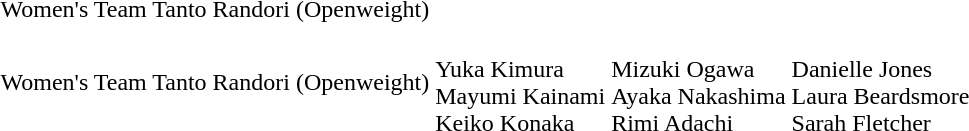<table>
<tr>
<td>Women's Team Tanto Randori (Openweight)</td>
<td></td>
<td></td>
<td></td>
</tr>
<tr>
<td>Women's Team Tanto Randori (Openweight)</td>
<td><br>Yuka Kimura<br>Mayumi Kainami<br>Keiko Konaka</td>
<td><br>Mizuki Ogawa<br>Ayaka Nakashima<br>Rimi Adachi</td>
<td><br>Danielle Jones<br>Laura Beardsmore<br>Sarah Fletcher</td>
</tr>
</table>
